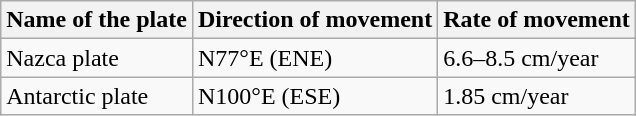<table class="wikitable">
<tr>
<th>Name of the plate</th>
<th>Direction of movement</th>
<th>Rate of movement</th>
</tr>
<tr>
<td>Nazca plate</td>
<td>N77°E (ENE)</td>
<td>6.6–8.5 cm/year</td>
</tr>
<tr>
<td>Antarctic plate</td>
<td>N100°E (ESE)</td>
<td>1.85 cm/year</td>
</tr>
</table>
